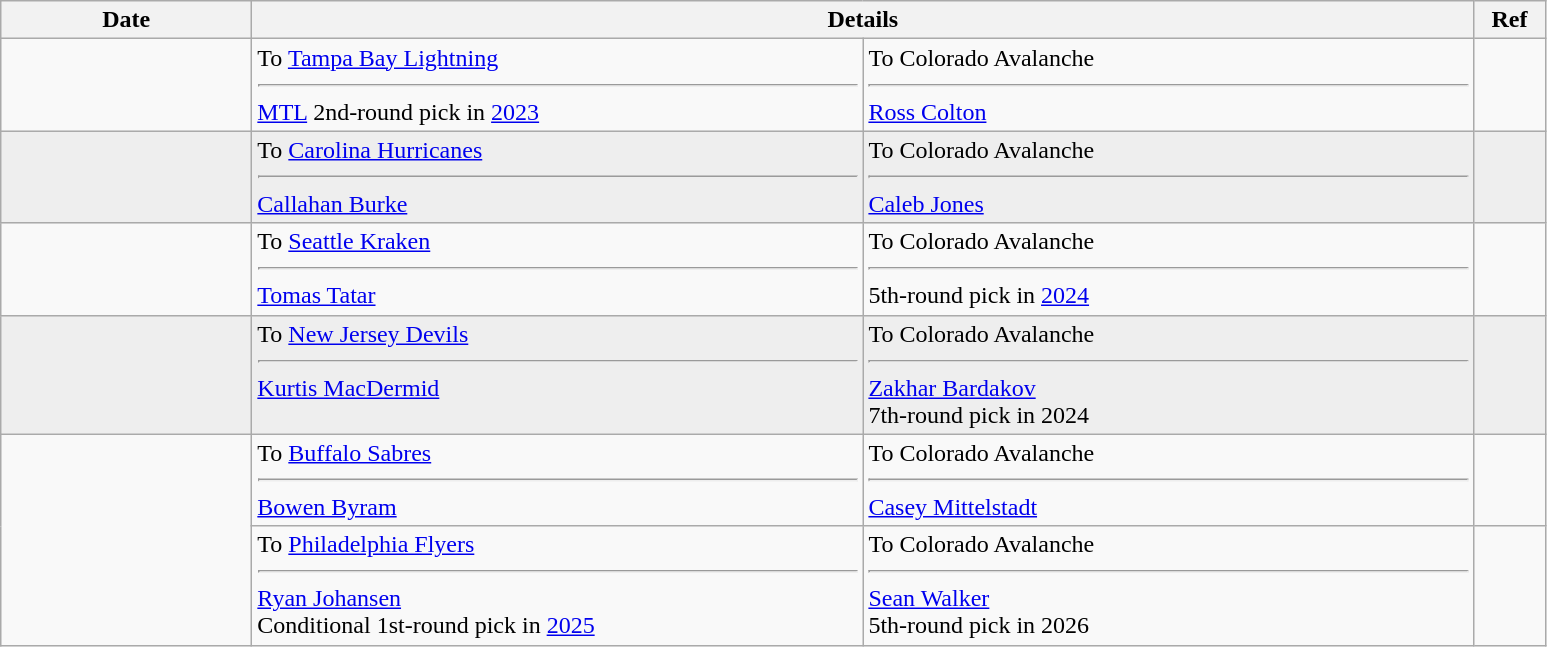<table class="wikitable">
<tr>
<th style="width: 10em;">Date</th>
<th colspan=2>Details</th>
<th style="width: 2.5em;">Ref</th>
</tr>
<tr>
<td></td>
<td style="width: 25em;" valign="top">To <a href='#'>Tampa Bay Lightning</a><hr><a href='#'>MTL</a> 2nd-round pick in <a href='#'>2023</a></td>
<td style="width: 25em;" valign="top">To Colorado Avalanche<hr><a href='#'>Ross Colton</a></td>
<td></td>
</tr>
<tr bgcolor=eeeeee>
<td></td>
<td style="width: 25em;" valign="top">To <a href='#'>Carolina Hurricanes</a><hr><a href='#'>Callahan Burke</a></td>
<td style="width: 25em;" valign="top">To Colorado Avalanche<hr><a href='#'>Caleb Jones</a></td>
<td></td>
</tr>
<tr>
<td></td>
<td style="width: 25em;" valign="top">To <a href='#'>Seattle Kraken</a><hr><a href='#'>Tomas Tatar</a></td>
<td style="width: 25em;" valign="top">To Colorado Avalanche<hr>5th-round pick in <a href='#'>2024</a></td>
<td></td>
</tr>
<tr bgcolor=eeeeee>
<td></td>
<td style="width: 25em;" valign="top">To <a href='#'>New Jersey Devils</a><hr><a href='#'>Kurtis MacDermid</a></td>
<td style="width: 25em;" valign="top">To Colorado Avalanche<hr><a href='#'>Zakhar Bardakov</a><br>7th-round pick in 2024</td>
<td></td>
</tr>
<tr>
<td rowspan=2></td>
<td style="width: 25em;" valign="top">To <a href='#'>Buffalo Sabres</a><hr><a href='#'>Bowen Byram</a></td>
<td style="width: 25em;" valign="top">To Colorado Avalanche<hr><a href='#'>Casey Mittelstadt</a></td>
<td></td>
</tr>
<tr>
<td style="width: 25em;" valign="top">To <a href='#'>Philadelphia Flyers</a><hr><a href='#'>Ryan Johansen</a><br>Conditional 1st-round pick in <a href='#'>2025</a></td>
<td style="width: 25em;" valign="top">To Colorado Avalanche<hr><a href='#'>Sean Walker</a><br>5th-round pick in 2026</td>
<td></td>
</tr>
</table>
